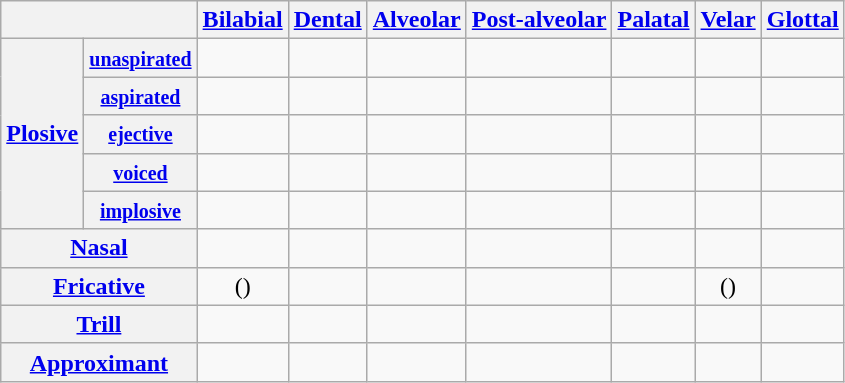<table class="wikitable" style="text-align: center;">
<tr>
<th colspan="2"> </th>
<th><a href='#'>Bilabial</a></th>
<th><a href='#'>Dental</a></th>
<th><a href='#'>Alveolar</a></th>
<th><a href='#'>Post-alveolar</a></th>
<th><a href='#'>Palatal</a></th>
<th><a href='#'>Velar</a></th>
<th><a href='#'>Glottal</a></th>
</tr>
<tr>
<th rowspan="5"><a href='#'>Plosive</a></th>
<th><small><a href='#'>unaspirated</a></small></th>
<td> </td>
<td> </td>
<td></td>
<td></td>
<td> </td>
<td> </td>
<td></td>
</tr>
<tr>
<th><small><a href='#'>aspirated</a></small></th>
<td> </td>
<td></td>
<td> </td>
<td></td>
<td> </td>
<td> </td>
<td></td>
</tr>
<tr>
<th><small><a href='#'>ejective</a></small></th>
<td></td>
<td></td>
<td> </td>
<td></td>
<td> </td>
<td> </td>
<td></td>
</tr>
<tr>
<th><small><a href='#'>voiced</a></small></th>
<td> </td>
<td></td>
<td> </td>
<td></td>
<td> </td>
<td> </td>
<td></td>
</tr>
<tr>
<th><small><a href='#'>implosive</a></small></th>
<td> </td>
<td></td>
<td> </td>
<td></td>
<td></td>
<td></td>
<td></td>
</tr>
<tr>
<th colspan="2"><a href='#'>Nasal</a></th>
<td> </td>
<td></td>
<td></td>
<td></td>
<td> </td>
<td> </td>
<td></td>
</tr>
<tr>
<th colspan="2"><a href='#'>Fricative</a></th>
<td>()</td>
<td></td>
<td></td>
<td> </td>
<td></td>
<td>()</td>
<td></td>
</tr>
<tr>
<th colspan="2"><a href='#'>Trill</a></th>
<td></td>
<td></td>
<td></td>
<td></td>
<td></td>
<td></td>
<td></td>
</tr>
<tr>
<th colspan="2"><a href='#'>Approximant</a></th>
<td></td>
<td></td>
<td></td>
<td></td>
<td></td>
<td></td>
<td></td>
</tr>
</table>
